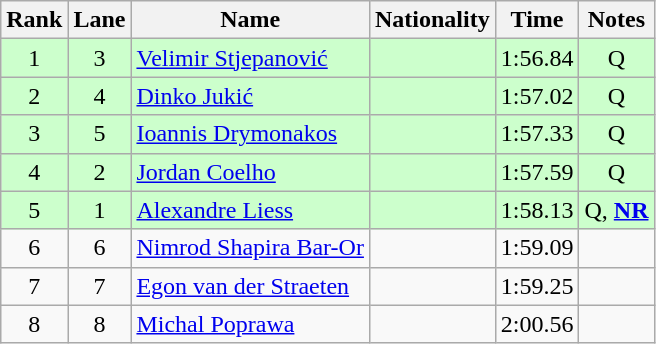<table class="wikitable sortable" style="text-align:center">
<tr>
<th>Rank</th>
<th>Lane</th>
<th>Name</th>
<th>Nationality</th>
<th>Time</th>
<th>Notes</th>
</tr>
<tr bgcolor=ccffcc>
<td>1</td>
<td>3</td>
<td align=left><a href='#'>Velimir Stjepanović</a></td>
<td align=left></td>
<td>1:56.84</td>
<td>Q</td>
</tr>
<tr bgcolor=ccffcc>
<td>2</td>
<td>4</td>
<td align=left><a href='#'>Dinko Jukić</a></td>
<td align=left></td>
<td>1:57.02</td>
<td>Q</td>
</tr>
<tr bgcolor=ccffcc>
<td>3</td>
<td>5</td>
<td align=left><a href='#'>Ioannis Drymonakos</a></td>
<td align=left></td>
<td>1:57.33</td>
<td>Q</td>
</tr>
<tr bgcolor=ccffcc>
<td>4</td>
<td>2</td>
<td align=left><a href='#'>Jordan Coelho</a></td>
<td align=left></td>
<td>1:57.59</td>
<td>Q</td>
</tr>
<tr bgcolor=ccffcc>
<td>5</td>
<td>1</td>
<td align=left><a href='#'>Alexandre Liess</a></td>
<td align=left></td>
<td>1:58.13</td>
<td>Q, <strong><a href='#'>NR</a></strong></td>
</tr>
<tr>
<td>6</td>
<td>6</td>
<td align=left><a href='#'>Nimrod Shapira Bar-Or</a></td>
<td align=left></td>
<td>1:59.09</td>
<td></td>
</tr>
<tr>
<td>7</td>
<td>7</td>
<td align=left><a href='#'>Egon van der Straeten</a></td>
<td align=left></td>
<td>1:59.25</td>
<td></td>
</tr>
<tr>
<td>8</td>
<td>8</td>
<td align=left><a href='#'>Michal Poprawa</a></td>
<td align=left></td>
<td>2:00.56</td>
<td></td>
</tr>
</table>
